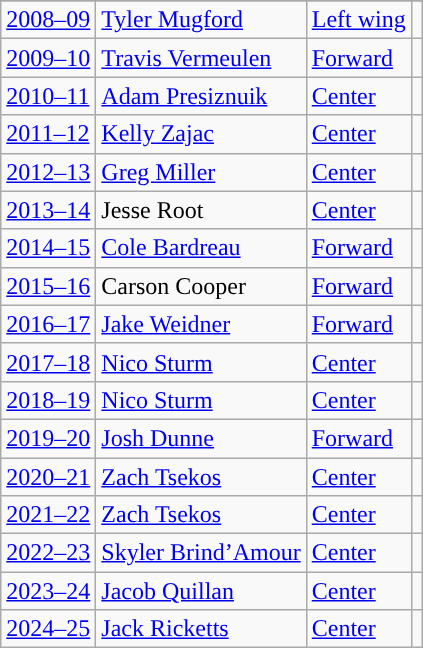<table class="wikitable sortable">
<tr>
</tr>
<tr>
<td><a href='#'>2008–09</a></td>
<td><a href='#'>Tyler Mugford</a></td>
<td><a href='#'>Left wing</a></td>
<td><strong><a href='#'></a></strong></td>
</tr>
<tr>
<td><a href='#'>2009–10</a></td>
<td><a href='#'>Travis Vermeulen</a></td>
<td><a href='#'>Forward</a></td>
<td><strong><a href='#'></a></strong></td>
</tr>
<tr>
<td><a href='#'>2010–11</a></td>
<td><a href='#'>Adam Presiznuik</a></td>
<td><a href='#'>Center</a></td>
<td><strong><a href='#'></a></strong></td>
</tr>
<tr>
<td><a href='#'>2011–12</a></td>
<td><a href='#'>Kelly Zajac</a></td>
<td><a href='#'>Center</a></td>
<td><strong><a href='#'></a></strong></td>
</tr>
<tr>
<td><a href='#'>2012–13</a></td>
<td><a href='#'>Greg Miller</a></td>
<td><a href='#'>Center</a></td>
<td><strong><a href='#'></a></strong></td>
</tr>
<tr>
<td><a href='#'>2013–14</a></td>
<td>Jesse Root</td>
<td><a href='#'>Center</a></td>
<td><strong><a href='#'></a></strong></td>
</tr>
<tr>
<td><a href='#'>2014–15</a></td>
<td><a href='#'>Cole Bardreau</a></td>
<td><a href='#'>Forward</a></td>
<td><strong><a href='#'></a></strong></td>
</tr>
<tr>
<td><a href='#'>2015–16</a></td>
<td>Carson Cooper</td>
<td><a href='#'>Forward</a></td>
<td><strong><a href='#'></a></strong></td>
</tr>
<tr>
<td><a href='#'>2016–17</a></td>
<td><a href='#'>Jake Weidner</a></td>
<td><a href='#'>Forward</a></td>
<td><strong><a href='#'></a></strong></td>
</tr>
<tr>
<td><a href='#'>2017–18</a></td>
<td><a href='#'>Nico Sturm</a></td>
<td><a href='#'>Center</a></td>
<td><strong><a href='#'></a></strong></td>
</tr>
<tr>
<td><a href='#'>2018–19</a></td>
<td><a href='#'>Nico Sturm</a></td>
<td><a href='#'>Center</a></td>
<td><strong><a href='#'></a></strong></td>
</tr>
<tr>
<td><a href='#'>2019–20</a></td>
<td><a href='#'>Josh Dunne</a></td>
<td><a href='#'>Forward</a></td>
<td><strong><a href='#'></a></strong></td>
</tr>
<tr>
<td><a href='#'>2020–21</a></td>
<td><a href='#'>Zach Tsekos</a></td>
<td><a href='#'>Center</a></td>
<td><strong><a href='#'></a></strong></td>
</tr>
<tr>
<td><a href='#'>2021–22</a></td>
<td><a href='#'>Zach Tsekos</a></td>
<td><a href='#'>Center</a></td>
<td><strong><a href='#'></a></strong></td>
</tr>
<tr>
<td><a href='#'>2022–23</a></td>
<td><a href='#'>Skyler Brind’Amour</a></td>
<td><a href='#'>Center</a></td>
<td><strong><a href='#'></a></strong></td>
</tr>
<tr>
<td><a href='#'>2023–24</a></td>
<td><a href='#'>Jacob Quillan</a></td>
<td><a href='#'>Center</a></td>
<td><strong><a href='#'></a></strong></td>
</tr>
<tr>
<td><a href='#'>2024–25</a></td>
<td><a href='#'>Jack Ricketts</a></td>
<td><a href='#'>Center</a></td>
<td><strong><a href='#'></a></strong></td>
</tr>
</table>
